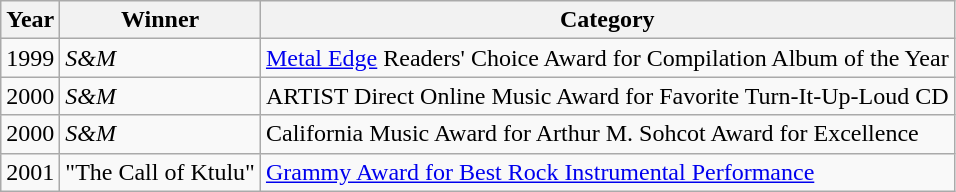<table class="wikitable">
<tr>
<th>Year</th>
<th>Winner</th>
<th>Category</th>
</tr>
<tr>
<td>1999</td>
<td><em>S&M</em></td>
<td><a href='#'>Metal Edge</a> Readers' Choice Award for Compilation Album of the Year</td>
</tr>
<tr>
<td>2000</td>
<td><em>S&M</em></td>
<td>ARTIST Direct Online Music Award for Favorite Turn-It-Up-Loud CD</td>
</tr>
<tr>
<td>2000</td>
<td><em>S&M</em></td>
<td>California Music Award for Arthur M. Sohcot Award for Excellence</td>
</tr>
<tr>
<td>2001</td>
<td>"The Call of Ktulu"</td>
<td><a href='#'>Grammy Award for Best Rock Instrumental Performance</a></td>
</tr>
</table>
